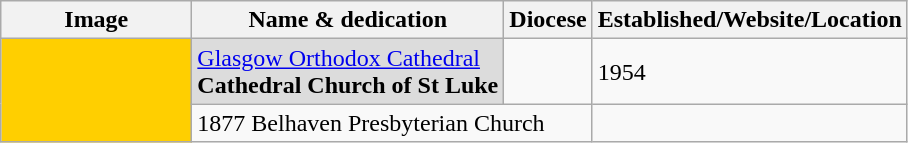<table class="wikitable">
<tr>
<th>Image</th>
<th>Name & dedication</th>
<th>Diocese</th>
<th>Established/Website/Location</th>
</tr>
<tr>
<td rowspan="2" bgcolor="#FFCF00" width="120" align="center"></td>
<td bgcolor="Gainsboro"><a href='#'>Glasgow Orthodox Cathedral</a><br><strong>Cathedral Church of St Luke</strong></td>
<td></td>
<td>1954</td>
</tr>
<tr>
<td colspan="2">1877 Belhaven Presbyterian Church</td>
<td></td>
</tr>
</table>
